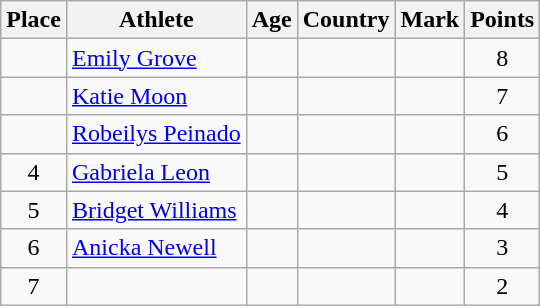<table class="wikitable mw-datatable sortable">
<tr>
<th>Place</th>
<th>Athlete</th>
<th>Age</th>
<th>Country</th>
<th>Mark</th>
<th>Points</th>
</tr>
<tr>
<td align=center></td>
<td><a href='#'>Emily Grove</a></td>
<td></td>
<td></td>
<td></td>
<td align=center>8</td>
</tr>
<tr>
<td align=center></td>
<td><a href='#'>Katie Moon</a></td>
<td></td>
<td></td>
<td></td>
<td align=center>7</td>
</tr>
<tr>
<td align=center></td>
<td><a href='#'>Robeilys Peinado</a></td>
<td></td>
<td></td>
<td></td>
<td align=center>6</td>
</tr>
<tr>
<td align=center>4</td>
<td><a href='#'>Gabriela Leon</a></td>
<td></td>
<td></td>
<td></td>
<td align=center>5</td>
</tr>
<tr>
<td align=center>5</td>
<td><a href='#'>Bridget Williams</a></td>
<td></td>
<td></td>
<td></td>
<td align=center>4</td>
</tr>
<tr>
<td align=center>6</td>
<td><a href='#'>Anicka Newell</a></td>
<td></td>
<td></td>
<td></td>
<td align=center>3</td>
</tr>
<tr>
<td align=center>7</td>
<td></td>
<td></td>
<td></td>
<td></td>
<td align=center>2</td>
</tr>
</table>
